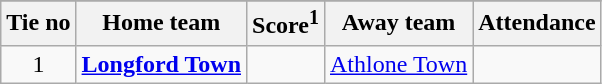<table class="wikitable" style="text-align: center">
<tr>
</tr>
<tr>
<th>Tie no</th>
<th>Home team</th>
<th>Score<sup>1</sup></th>
<th>Away team</th>
<th>Attendance</th>
</tr>
<tr>
<td>1</td>
<td><strong><a href='#'>Longford Town</a></strong></td>
<td></td>
<td><a href='#'>Athlone Town</a></td>
<td></td>
</tr>
</table>
